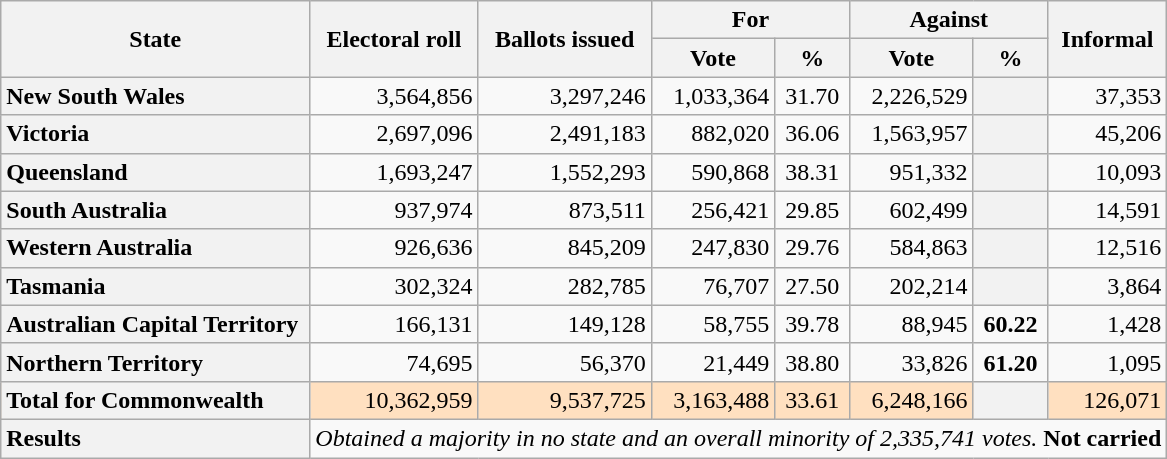<table class="wikitable">
<tr align=center>
<th rowspan="2">State</th>
<th rowspan="2">Electoral roll</th>
<th rowspan="2">Ballots issued</th>
<th align=center colspan="2">For</th>
<th align=center colspan="2">Against</th>
<th align=center rowspan="2">Informal</th>
</tr>
<tr>
<th align=center>Vote</th>
<th align=center>%</th>
<th align=center>Vote</th>
<th align=center>%</th>
</tr>
<tr align="right">
<th style="text-align:left;">New South Wales</th>
<td>3,564,856</td>
<td>3,297,246</td>
<td>1,033,364</td>
<td align="center">31.70</td>
<td>2,226,529</td>
<th></th>
<td>37,353</td>
</tr>
<tr align="right">
<th style="text-align:left;">Victoria</th>
<td>2,697,096</td>
<td>2,491,183</td>
<td>882,020</td>
<td align="center">36.06</td>
<td>1,563,957</td>
<th></th>
<td>45,206</td>
</tr>
<tr align="right">
<th style="text-align:left;">Queensland</th>
<td>1,693,247</td>
<td>1,552,293</td>
<td>590,868</td>
<td align="center">38.31</td>
<td>951,332</td>
<th></th>
<td>10,093</td>
</tr>
<tr align="right">
<th style="text-align:left;">South Australia</th>
<td>937,974</td>
<td>873,511</td>
<td>256,421</td>
<td align="center">29.85</td>
<td>602,499</td>
<th></th>
<td>14,591</td>
</tr>
<tr align="right">
<th style="text-align:left;">Western Australia</th>
<td>926,636</td>
<td>845,209</td>
<td>247,830</td>
<td align="center">29.76</td>
<td>584,863</td>
<th></th>
<td>12,516</td>
</tr>
<tr align="right">
<th style="text-align:left;">Tasmania</th>
<td>302,324</td>
<td>282,785</td>
<td>76,707</td>
<td align="center">27.50</td>
<td>202,214</td>
<th></th>
<td>3,864</td>
</tr>
<tr align="right">
<th style="text-align:left;">Australian Capital Territory </th>
<td>166,131</td>
<td>149,128</td>
<td>58,755</td>
<td align="center">39.78</td>
<td>88,945</td>
<td align="center"><strong>60.22</strong></td>
<td>1,428</td>
</tr>
<tr align="right">
<th style="text-align:left;">Northern Territory </th>
<td>74,695</td>
<td>56,370</td>
<td>21,449</td>
<td align="center">38.80</td>
<td>33,826</td>
<td align="center"><strong>61.20</strong></td>
<td>1,095</td>
</tr>
<tr bgcolor=#FFE0C0 align="right">
<th style="text-align:left;">Total for Commonwealth</th>
<td>10,362,959</td>
<td>9,537,725</td>
<td>3,163,488</td>
<td align="center">33.61</td>
<td>6,248,166</td>
<th></th>
<td>126,071</td>
</tr>
<tr>
<th style="text-align:left;">Results</th>
<td colSpan="8"><em>Obtained a majority in no state and an overall minority of 2,335,741 votes.</em> <strong>Not carried</strong></td>
</tr>
</table>
